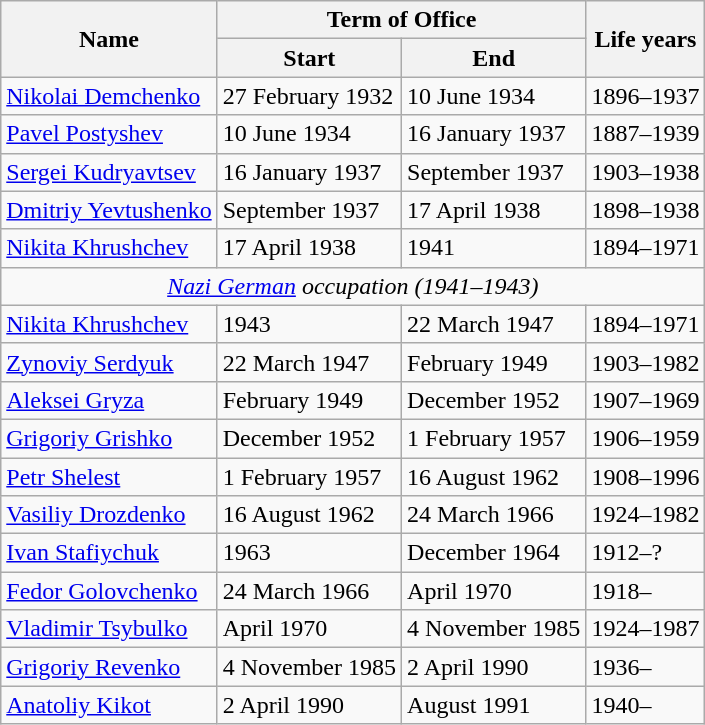<table class="wikitable">
<tr>
<th rowspan="2">Name</th>
<th colspan="2">Term of Office</th>
<th rowspan="2">Life years</th>
</tr>
<tr>
<th>Start</th>
<th>End</th>
</tr>
<tr>
<td><a href='#'>Nikolai Demchenko</a></td>
<td>27 February 1932</td>
<td>10 June 1934</td>
<td>1896–1937</td>
</tr>
<tr>
<td><a href='#'>Pavel Postyshev</a></td>
<td>10 June 1934</td>
<td>16 January 1937</td>
<td>1887–1939</td>
</tr>
<tr>
<td><a href='#'>Sergei Kudryavtsev</a></td>
<td>16 January 1937</td>
<td>September 1937</td>
<td>1903–1938</td>
</tr>
<tr>
<td><a href='#'>Dmitriy Yevtushenko</a></td>
<td>September 1937</td>
<td>17 April 1938</td>
<td>1898–1938</td>
</tr>
<tr>
<td><a href='#'>Nikita Khrushchev</a></td>
<td>17 April 1938</td>
<td>1941</td>
<td>1894–1971</td>
</tr>
<tr>
<td colspan="4" align=center><em><a href='#'>Nazi German</a> occupation (1941–1943)</em></td>
</tr>
<tr>
<td><a href='#'>Nikita Khrushchev</a></td>
<td>1943</td>
<td>22 March 1947</td>
<td>1894–1971</td>
</tr>
<tr>
<td><a href='#'>Zynoviy Serdyuk</a></td>
<td>22 March 1947</td>
<td>February 1949</td>
<td>1903–1982</td>
</tr>
<tr>
<td><a href='#'>Aleksei Gryza</a></td>
<td>February 1949</td>
<td>December 1952</td>
<td>1907–1969</td>
</tr>
<tr>
<td><a href='#'>Grigoriy Grishko</a></td>
<td>December 1952</td>
<td>1 February 1957</td>
<td>1906–1959</td>
</tr>
<tr>
<td><a href='#'>Petr Shelest</a></td>
<td>1 February 1957</td>
<td>16 August 1962</td>
<td>1908–1996</td>
</tr>
<tr>
<td><a href='#'>Vasiliy Drozdenko</a></td>
<td>16 August 1962</td>
<td>24 March 1966</td>
<td>1924–1982</td>
</tr>
<tr>
<td><a href='#'>Ivan Stafiychuk</a></td>
<td>1963</td>
<td>December 1964</td>
<td>1912–?</td>
</tr>
<tr>
<td><a href='#'>Fedor Golovchenko</a></td>
<td>24 March 1966</td>
<td>April 1970</td>
<td>1918–</td>
</tr>
<tr>
<td><a href='#'>Vladimir Tsybulko</a></td>
<td>April 1970</td>
<td>4 November 1985</td>
<td>1924–1987</td>
</tr>
<tr>
<td><a href='#'>Grigoriy Revenko</a></td>
<td>4 November 1985</td>
<td>2 April 1990</td>
<td>1936–</td>
</tr>
<tr>
<td><a href='#'>Anatoliy Kikot</a></td>
<td>2 April 1990</td>
<td>August 1991</td>
<td>1940–</td>
</tr>
</table>
